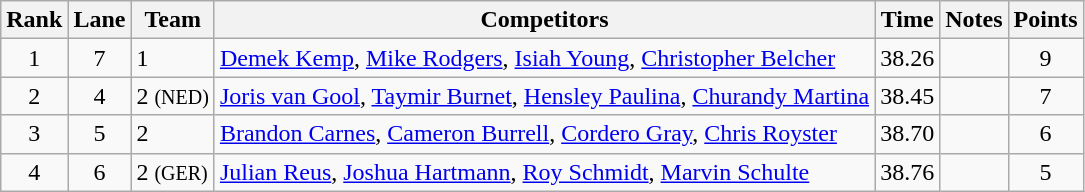<table class="wikitable sortable" style="text-align:center">
<tr>
<th>Rank</th>
<th>Lane</th>
<th>Team</th>
<th>Competitors</th>
<th>Time</th>
<th>Notes</th>
<th>Points</th>
</tr>
<tr>
<td>1</td>
<td>7</td>
<td align=left> 1</td>
<td align=left><a href='#'>Demek Kemp</a>, <a href='#'>Mike Rodgers</a>, <a href='#'>Isiah Young</a>, <a href='#'>Christopher Belcher</a></td>
<td>38.26</td>
<td></td>
<td>9</td>
</tr>
<tr>
<td>2</td>
<td>4</td>
<td align=left> 2 <small>(NED)</small></td>
<td align=left><a href='#'>Joris van Gool</a>, <a href='#'>Taymir Burnet</a>, <a href='#'>Hensley Paulina</a>, <a href='#'>Churandy Martina</a></td>
<td>38.45</td>
<td></td>
<td>7</td>
</tr>
<tr>
<td>3</td>
<td>5</td>
<td align=left> 2</td>
<td align=left><a href='#'>Brandon Carnes</a>, <a href='#'>Cameron Burrell</a>, <a href='#'>Cordero Gray</a>, <a href='#'>Chris Royster</a></td>
<td>38.70</td>
<td></td>
<td>6</td>
</tr>
<tr>
<td>4</td>
<td>6</td>
<td align=left> 2 <small>(GER)</small></td>
<td align=left><a href='#'>Julian Reus</a>, <a href='#'>Joshua Hartmann</a>, <a href='#'>Roy Schmidt</a>, <a href='#'>Marvin Schulte</a></td>
<td>38.76</td>
<td></td>
<td>5</td>
</tr>
</table>
